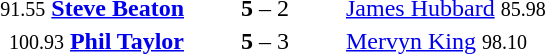<table style="text-align:center">
<tr>
<th width=223></th>
<th width=100></th>
<th width=223></th>
</tr>
<tr>
<td align=right><small><span>91.55</span></small> <strong><a href='#'>Steve Beaton</a></strong> </td>
<td><strong>5</strong> – 2</td>
<td align=left> <a href='#'>James Hubbard</a> <small><span>85.98</span></small></td>
</tr>
<tr>
<td align=right><small><span>100.93</span></small> <strong><a href='#'>Phil Taylor</a></strong> </td>
<td><strong>5</strong> – 3</td>
<td align=left> <a href='#'>Mervyn King</a> <small><span>98.10</span></small></td>
</tr>
</table>
